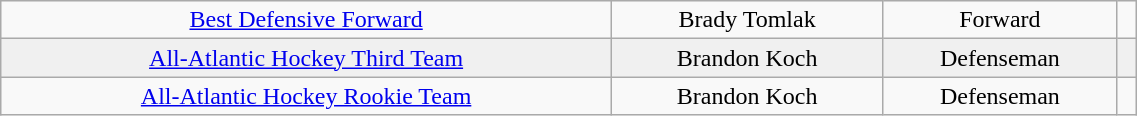<table class="wikitable" width="60%">
<tr align="center" bgcolor="">
<td><a href='#'>Best Defensive Forward</a></td>
<td>Brady Tomlak</td>
<td>Forward</td>
<td></td>
</tr>
<tr align="center" bgcolor="f0f0f0">
<td><a href='#'>All-Atlantic Hockey Third Team</a></td>
<td>Brandon Koch</td>
<td>Defenseman</td>
<td></td>
</tr>
<tr align="center" bgcolor="">
<td><a href='#'>All-Atlantic Hockey Rookie Team</a></td>
<td>Brandon Koch</td>
<td>Defenseman</td>
<td></td>
</tr>
</table>
